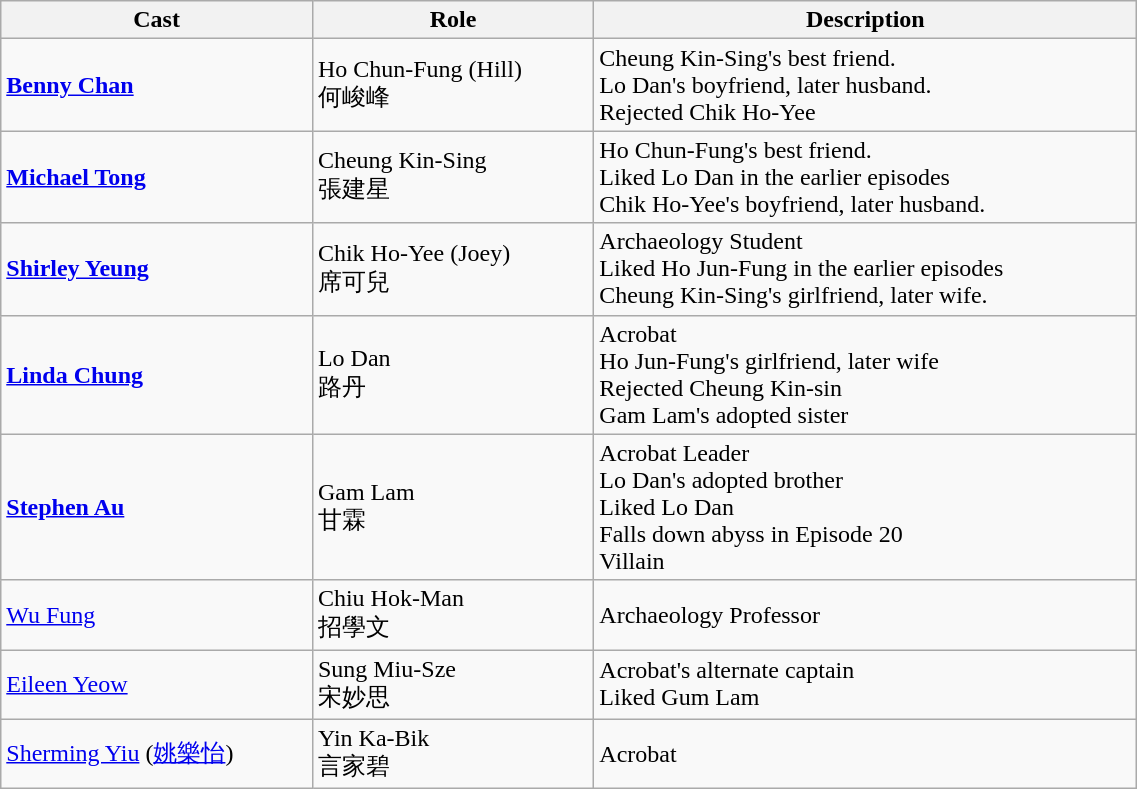<table class="wikitable" width="60%">
<tr>
<th>Cast</th>
<th>Role</th>
<th>Description</th>
</tr>
<tr>
<td><strong><a href='#'>Benny Chan</a></strong></td>
<td>Ho Chun-Fung (Hill) <br> 何峻峰</td>
<td>Cheung Kin-Sing's best friend. <br> Lo Dan's boyfriend, later husband. <br> Rejected Chik Ho-Yee</td>
</tr>
<tr>
<td><strong><a href='#'>Michael Tong</a></strong></td>
<td>Cheung Kin-Sing <br> 張建星</td>
<td>Ho Chun-Fung's best friend. <br> Liked Lo Dan in the earlier episodes<br> Chik Ho-Yee's boyfriend, later husband.</td>
</tr>
<tr>
<td><strong><a href='#'>Shirley Yeung</a></strong></td>
<td>Chik Ho-Yee (Joey) <br> 席可兒</td>
<td>Archaeology Student <br> Liked Ho Jun-Fung in the earlier episodes <br> Cheung Kin-Sing's girlfriend, later wife.</td>
</tr>
<tr>
<td><strong><a href='#'>Linda Chung</a></strong></td>
<td>Lo Dan <br> 路丹</td>
<td>Acrobat <br> Ho Jun-Fung's girlfriend, later wife <br> Rejected Cheung Kin-sin <br> Gam Lam's adopted sister</td>
</tr>
<tr>
<td><strong><a href='#'>Stephen Au</a></strong></td>
<td>Gam Lam <br> 甘霖</td>
<td>Acrobat Leader <br> Lo Dan's adopted brother <br> Liked Lo Dan <br> Falls down abyss in Episode 20 <br> Villain</td>
</tr>
<tr>
<td><a href='#'>Wu Fung</a></td>
<td>Chiu Hok-Man <br> 招學文</td>
<td>Archaeology Professor</td>
</tr>
<tr>
<td><a href='#'>Eileen Yeow</a></td>
<td>Sung Miu-Sze <br> 宋妙思</td>
<td>Acrobat's alternate captain <br> Liked Gum Lam</td>
</tr>
<tr>
<td><a href='#'>Sherming Yiu</a> (<a href='#'>姚樂怡</a>)</td>
<td>Yin Ka-Bik <br> 言家碧</td>
<td>Acrobat</td>
</tr>
</table>
